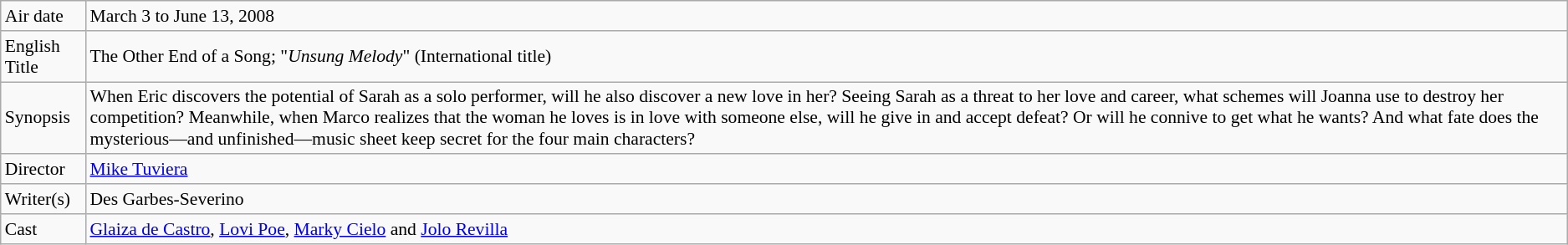<table class="wikitable" style="font-size:90%;">
<tr>
<td>Air date</td>
<td>March 3 to June 13, 2008</td>
</tr>
<tr>
<td>English Title</td>
<td>The Other End of a Song; "<em>Unsung Melody</em>" (International title)</td>
</tr>
<tr>
<td>Synopsis</td>
<td>When Eric discovers the potential of Sarah as a solo performer, will he also discover a new love in her? Seeing Sarah as a threat to her love and career, what schemes will Joanna use to destroy her competition? Meanwhile, when Marco realizes that the woman he loves is in love with someone else, will he give in and accept defeat? Or will he connive to get what he wants? And what fate does the mysterious—and unfinished—music sheet keep secret for the four main characters?</td>
</tr>
<tr>
<td>Director</td>
<td><a href='#'>Mike Tuviera</a></td>
</tr>
<tr>
<td>Writer(s)</td>
<td>Des Garbes-Severino</td>
</tr>
<tr>
<td>Cast</td>
<td><a href='#'>Glaiza de Castro</a>, <a href='#'>Lovi Poe</a>, <a href='#'>Marky Cielo</a> and <a href='#'>Jolo Revilla</a></td>
</tr>
</table>
